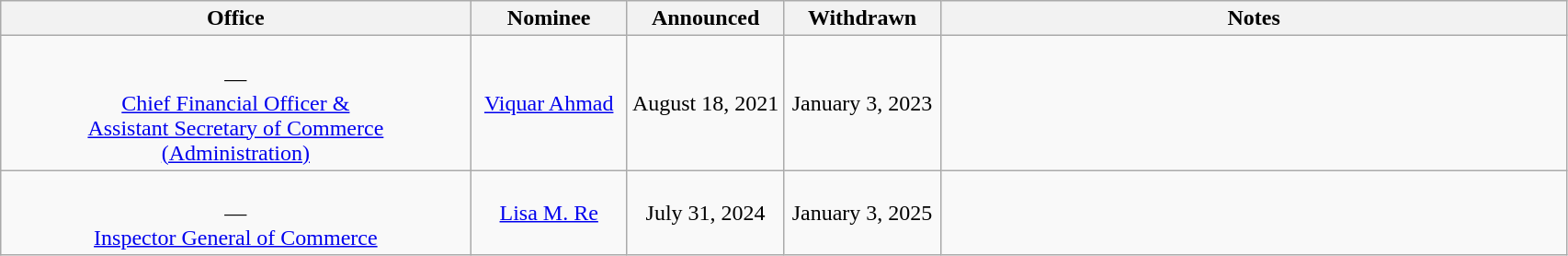<table class="wikitable sortable" style="text-align:center">
<tr>
<th style="width:30%;">Office</th>
<th style="width:10%;">Nominee</th>
<th style="width:10%;" data-sort-type="date">Announced</th>
<th style="width:10%;" data-sort-type="date">Withdrawn</th>
<th style="width:50%;">Notes</th>
</tr>
<tr>
<td><br>—<br><a href='#'>Chief Financial Officer &<br>Assistant Secretary of Commerce<br>(Administration)</a></td>
<td><a href='#'>Viquar Ahmad</a></td>
<td>August 18, 2021</td>
<td>January 3, 2023</td>
<td style="text-align:left; padding:1%;"></td>
</tr>
<tr>
<td><br>—<br><a href='#'>Inspector General of Commerce</a></td>
<td><a href='#'>Lisa M. Re</a></td>
<td>July 31, 2024</td>
<td>January 3, 2025</td>
<td style="text-align:left; padding:1%;"></td>
</tr>
</table>
